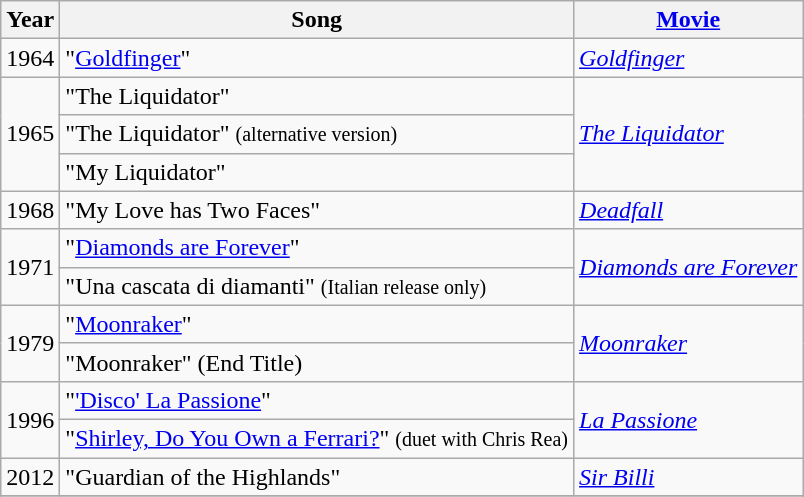<table class="wikitable">
<tr>
<th>Year</th>
<th>Song</th>
<th><a href='#'>Movie</a></th>
</tr>
<tr>
<td>1964</td>
<td>"<a href='#'>Goldfinger</a>"</td>
<td><em><a href='#'>Goldfinger</a></em></td>
</tr>
<tr>
<td rowspan="3">1965</td>
<td>"The Liquidator"</td>
<td rowspan="3"><em><a href='#'>The Liquidator</a></em></td>
</tr>
<tr>
<td>"The Liquidator" <small>(alternative version)</small></td>
</tr>
<tr>
<td>"My Liquidator"</td>
</tr>
<tr>
<td>1968</td>
<td>"My Love has Two Faces"</td>
<td><em><a href='#'>Deadfall</a></em></td>
</tr>
<tr>
<td rowspan="2">1971</td>
<td>"<a href='#'>Diamonds are Forever</a>"</td>
<td rowspan="2"><em><a href='#'>Diamonds are Forever</a></em></td>
</tr>
<tr>
<td>"Una cascata di diamanti" <small>(Italian release only)</small></td>
</tr>
<tr>
<td rowspan="2">1979</td>
<td>"<a href='#'>Moonraker</a>"</td>
<td rowspan="2"><em><a href='#'>Moonraker</a></em></td>
</tr>
<tr>
<td>"Moonraker" (End Title)</td>
</tr>
<tr>
<td rowspan="2">1996</td>
<td>"<a href='#'>'Disco' La Passione</a>"</td>
<td rowspan="2"><em><a href='#'>La Passione</a></em></td>
</tr>
<tr>
<td>"<a href='#'>Shirley, Do You Own a Ferrari?</a>" <small>(duet with Chris Rea)</small></td>
</tr>
<tr>
<td>2012</td>
<td>"Guardian of the Highlands"</td>
<td><em><a href='#'>Sir Billi</a></em></td>
</tr>
<tr>
</tr>
</table>
